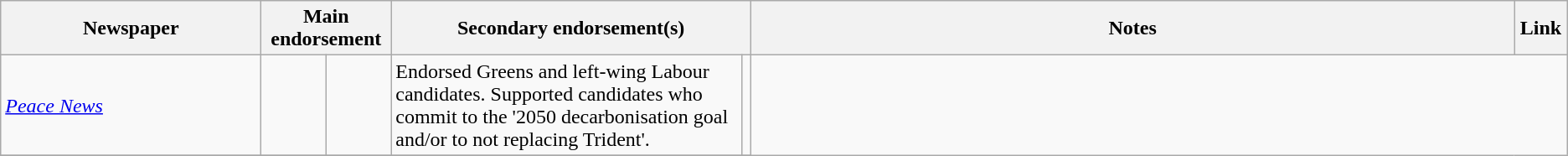<table class="wikitable">
<tr>
<th style="width:200px;">Newspaper</th>
<th colspan=2>Main endorsement</th>
<th colspan=2>Secondary endorsement(s)</th>
<th style="width:600px;">Notes</th>
<th style="width:35px;">Link</th>
</tr>
<tr>
<td><em><a href='#'>Peace News</a></em></td>
<td></td>
<td></td>
<td>Endorsed Greens and left-wing Labour candidates. Supported candidates who commit to the '2050 decarbonisation goal and/or to not replacing Trident'.</td>
<td></td>
</tr>
<tr>
</tr>
</table>
